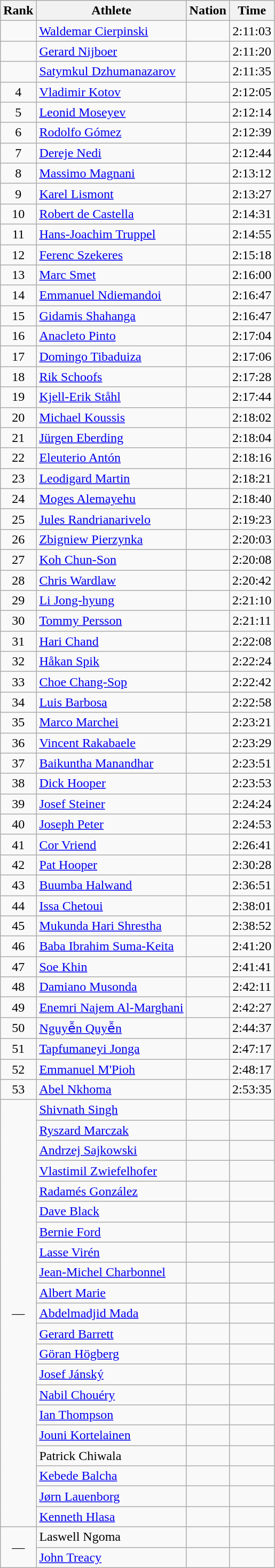<table class="wikitable sortable" style="text-align:center">
<tr>
<th>Rank</th>
<th>Athlete</th>
<th>Nation</th>
<th>Time</th>
</tr>
<tr>
<td></td>
<td align=left><a href='#'>Waldemar Cierpinski</a></td>
<td align=left></td>
<td>2:11:03</td>
</tr>
<tr>
<td></td>
<td align=left><a href='#'>Gerard Nijboer</a></td>
<td align=left></td>
<td>2:11:20</td>
</tr>
<tr>
<td></td>
<td align=left><a href='#'>Satymkul Dzhumanazarov</a></td>
<td align=left></td>
<td>2:11:35</td>
</tr>
<tr>
<td>4</td>
<td align=left><a href='#'>Vladimir Kotov</a></td>
<td align=left></td>
<td>2:12:05</td>
</tr>
<tr>
<td>5</td>
<td align=left><a href='#'>Leonid Moseyev</a></td>
<td align=left></td>
<td>2:12:14</td>
</tr>
<tr>
<td>6</td>
<td align=left><a href='#'>Rodolfo Gómez</a></td>
<td align=left></td>
<td>2:12:39</td>
</tr>
<tr>
<td>7</td>
<td align=left><a href='#'>Dereje Nedi</a></td>
<td align=left></td>
<td>2:12:44</td>
</tr>
<tr>
<td>8</td>
<td align=left><a href='#'>Massimo Magnani</a></td>
<td align=left></td>
<td>2:13:12</td>
</tr>
<tr>
<td>9</td>
<td align=left><a href='#'>Karel Lismont</a></td>
<td align=left></td>
<td>2:13:27</td>
</tr>
<tr>
<td>10</td>
<td align=left><a href='#'>Robert de Castella</a></td>
<td align=left></td>
<td>2:14:31</td>
</tr>
<tr>
<td>11</td>
<td align=left><a href='#'>Hans-Joachim Truppel</a></td>
<td align=left></td>
<td>2:14:55</td>
</tr>
<tr>
<td>12</td>
<td align=left><a href='#'>Ferenc Szekeres</a></td>
<td align=left></td>
<td>2:15:18</td>
</tr>
<tr>
<td>13</td>
<td align=left><a href='#'>Marc Smet</a></td>
<td align=left></td>
<td>2:16:00</td>
</tr>
<tr>
<td>14</td>
<td align=left><a href='#'>Emmanuel Ndiemandoi</a></td>
<td align=left></td>
<td>2:16:47</td>
</tr>
<tr>
<td>15</td>
<td align=left><a href='#'>Gidamis Shahanga</a></td>
<td align=left></td>
<td>2:16:47</td>
</tr>
<tr>
<td>16</td>
<td align=left><a href='#'>Anacleto Pinto</a></td>
<td align=left></td>
<td>2:17:04</td>
</tr>
<tr>
<td>17</td>
<td align=left><a href='#'>Domingo Tibaduiza</a></td>
<td align=left></td>
<td>2:17:06</td>
</tr>
<tr>
<td>18</td>
<td align=left><a href='#'>Rik Schoofs</a></td>
<td align=left></td>
<td>2:17:28</td>
</tr>
<tr>
<td>19</td>
<td align=left><a href='#'>Kjell-Erik Ståhl</a></td>
<td align=left></td>
<td>2:17:44</td>
</tr>
<tr>
<td>20</td>
<td align=left><a href='#'>Michael Koussis</a></td>
<td align=left></td>
<td>2:18:02</td>
</tr>
<tr>
<td>21</td>
<td align=left><a href='#'>Jürgen Eberding</a></td>
<td align=left></td>
<td>2:18:04</td>
</tr>
<tr>
<td>22</td>
<td align=left><a href='#'>Eleuterio Antón</a></td>
<td align=left></td>
<td>2:18:16</td>
</tr>
<tr>
<td>23</td>
<td align=left><a href='#'>Leodigard Martin</a></td>
<td align=left></td>
<td>2:18:21</td>
</tr>
<tr>
<td>24</td>
<td align=left><a href='#'>Moges Alemayehu</a></td>
<td align=left></td>
<td>2:18:40</td>
</tr>
<tr>
<td>25</td>
<td align=left><a href='#'>Jules Randrianarivelo</a></td>
<td align=left></td>
<td>2:19:23</td>
</tr>
<tr>
<td>26</td>
<td align=left><a href='#'>Zbigniew Pierzynka</a></td>
<td align=left></td>
<td>2:20:03</td>
</tr>
<tr>
<td>27</td>
<td align=left><a href='#'>Koh Chun-Son</a></td>
<td align=left></td>
<td>2:20:08</td>
</tr>
<tr>
<td>28</td>
<td align=left><a href='#'>Chris Wardlaw</a></td>
<td align=left></td>
<td>2:20:42</td>
</tr>
<tr>
<td>29</td>
<td align=left><a href='#'>Li Jong-hyung</a></td>
<td align=left></td>
<td>2:21:10</td>
</tr>
<tr>
<td>30</td>
<td align=left><a href='#'>Tommy Persson</a></td>
<td align=left></td>
<td>2:21:11</td>
</tr>
<tr>
<td>31</td>
<td align=left><a href='#'>Hari Chand</a></td>
<td align=left></td>
<td>2:22:08</td>
</tr>
<tr>
<td>32</td>
<td align=left><a href='#'>Håkan Spik</a></td>
<td align=left></td>
<td>2:22:24</td>
</tr>
<tr>
<td>33</td>
<td align=left><a href='#'>Choe Chang-Sop</a></td>
<td align=left></td>
<td>2:22:42</td>
</tr>
<tr>
<td>34</td>
<td align=left><a href='#'>Luis Barbosa</a></td>
<td align=left></td>
<td>2:22:58</td>
</tr>
<tr>
<td>35</td>
<td align=left><a href='#'>Marco Marchei</a></td>
<td align=left></td>
<td>2:23:21</td>
</tr>
<tr>
<td>36</td>
<td align=left><a href='#'>Vincent Rakabaele</a></td>
<td align=left></td>
<td>2:23:29</td>
</tr>
<tr>
<td>37</td>
<td align=left><a href='#'>Baikuntha Manandhar</a></td>
<td align=left></td>
<td>2:23:51</td>
</tr>
<tr>
<td>38</td>
<td align=left><a href='#'>Dick Hooper</a></td>
<td align=left></td>
<td>2:23:53</td>
</tr>
<tr>
<td>39</td>
<td align=left><a href='#'>Josef Steiner</a></td>
<td align=left></td>
<td>2:24:24</td>
</tr>
<tr>
<td>40</td>
<td align=left><a href='#'>Joseph Peter</a></td>
<td align=left></td>
<td>2:24:53</td>
</tr>
<tr>
<td>41</td>
<td align=left><a href='#'>Cor Vriend</a></td>
<td align=left></td>
<td>2:26:41</td>
</tr>
<tr>
<td>42</td>
<td align=left><a href='#'>Pat Hooper</a></td>
<td align=left></td>
<td>2:30:28</td>
</tr>
<tr>
<td>43</td>
<td align=left><a href='#'>Buumba Halwand</a></td>
<td align=left></td>
<td>2:36:51</td>
</tr>
<tr>
<td>44</td>
<td align=left><a href='#'>Issa Chetoui</a></td>
<td align=left></td>
<td>2:38:01</td>
</tr>
<tr>
<td>45</td>
<td align=left><a href='#'>Mukunda Hari Shrestha</a></td>
<td align=left></td>
<td>2:38:52</td>
</tr>
<tr>
<td>46</td>
<td align=left><a href='#'>Baba Ibrahim Suma-Keita</a></td>
<td align=left></td>
<td>2:41:20</td>
</tr>
<tr>
<td>47</td>
<td align=left><a href='#'>Soe Khin</a></td>
<td align=left></td>
<td>2:41:41</td>
</tr>
<tr>
<td>48</td>
<td align=left><a href='#'>Damiano Musonda</a></td>
<td align=left></td>
<td>2:42:11</td>
</tr>
<tr>
<td>49</td>
<td align=left><a href='#'>Enemri Najem Al-Marghani</a></td>
<td align=left></td>
<td>2:42:27</td>
</tr>
<tr>
<td>50</td>
<td align=left><a href='#'>Nguyễn Quyễn</a></td>
<td align=left></td>
<td>2:44:37</td>
</tr>
<tr>
<td>51</td>
<td align=left><a href='#'>Tapfumaneyi Jonga</a></td>
<td align=left></td>
<td>2:47:17</td>
</tr>
<tr>
<td>52</td>
<td align=left><a href='#'>Emmanuel M'Pioh</a></td>
<td align=left></td>
<td>2:48:17</td>
</tr>
<tr>
<td>53</td>
<td align=left><a href='#'>Abel Nkhoma</a></td>
<td align=left></td>
<td>2:53:35</td>
</tr>
<tr>
<td rowspan=21 data-sort-value=54>—</td>
<td align=left><a href='#'>Shivnath Singh</a></td>
<td align=left></td>
<td data-sort-value=4:00:00></td>
</tr>
<tr>
<td align=left><a href='#'>Ryszard Marczak</a></td>
<td align=left></td>
<td data-sort-value=4:00:00></td>
</tr>
<tr>
<td align=left><a href='#'>Andrzej Sajkowski</a></td>
<td align=left></td>
<td data-sort-value=4:00:00></td>
</tr>
<tr>
<td align=left><a href='#'>Vlastimil Zwiefelhofer</a></td>
<td align=left></td>
<td data-sort-value=4:00:00></td>
</tr>
<tr>
<td align=left><a href='#'>Radamés González</a></td>
<td align=left></td>
<td data-sort-value=4:00:00></td>
</tr>
<tr>
<td align=left><a href='#'>Dave Black</a></td>
<td align=left></td>
<td data-sort-value=4:00:00></td>
</tr>
<tr>
<td align=left><a href='#'>Bernie Ford</a></td>
<td align=left></td>
<td data-sort-value=4:00:00></td>
</tr>
<tr>
<td align=left><a href='#'>Lasse Virén</a></td>
<td align=left></td>
<td data-sort-value=4:00:00></td>
</tr>
<tr>
<td align=left><a href='#'>Jean-Michel Charbonnel</a></td>
<td align=left></td>
<td data-sort-value=4:00:00></td>
</tr>
<tr>
<td align=left><a href='#'>Albert Marie</a></td>
<td align=left></td>
<td data-sort-value=4:00:00></td>
</tr>
<tr>
<td align=left><a href='#'>Abdelmadjid Mada</a></td>
<td align=left></td>
<td data-sort-value=4:00:00></td>
</tr>
<tr>
<td align=left><a href='#'>Gerard Barrett</a></td>
<td align=left></td>
<td data-sort-value=4:00:00></td>
</tr>
<tr>
<td align=left><a href='#'>Göran Högberg</a></td>
<td align=left></td>
<td data-sort-value=4:00:00></td>
</tr>
<tr>
<td align=left><a href='#'>Josef Jánský</a></td>
<td align=left></td>
<td data-sort-value=4:00:00></td>
</tr>
<tr>
<td align=left><a href='#'>Nabil Chouéry</a></td>
<td align=left></td>
<td data-sort-value=4:00:00></td>
</tr>
<tr>
<td align=left><a href='#'>Ian Thompson</a></td>
<td align=left></td>
<td data-sort-value=4:00:00></td>
</tr>
<tr>
<td align=left><a href='#'>Jouni Kortelainen</a></td>
<td align=left></td>
<td data-sort-value=4:00:00></td>
</tr>
<tr>
<td align=left>Patrick Chiwala</td>
<td align=left></td>
<td data-sort-value=4:00:00></td>
</tr>
<tr>
<td align=left><a href='#'>Kebede Balcha</a></td>
<td align=left></td>
<td data-sort-value=4:00:00></td>
</tr>
<tr>
<td align=left><a href='#'>Jørn Lauenborg</a></td>
<td align=left></td>
<td data-sort-value=4:00:00></td>
</tr>
<tr>
<td align=left><a href='#'>Kenneth Hlasa</a></td>
<td align=left></td>
<td data-sort-value=4:00:00></td>
</tr>
<tr>
<td rowspan=2 data-sort-value=75>—</td>
<td align=left>Laswell Ngoma</td>
<td align=left></td>
<td data-sort-value=9:00:00></td>
</tr>
<tr>
<td align=left><a href='#'>John Treacy</a></td>
<td align=left></td>
<td data-sort-value=9:00:00></td>
</tr>
</table>
